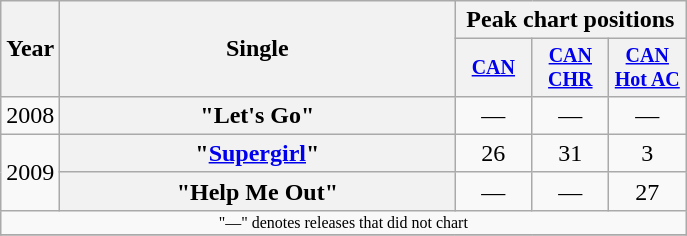<table class="wikitable plainrowheaders" style="text-align:center;">
<tr>
<th rowspan="2">Year</th>
<th rowspan="2" style="width:16em;">Single</th>
<th colspan="3">Peak chart positions</th>
</tr>
<tr style="font-size:smaller;">
<th width="45"><a href='#'>CAN</a><br></th>
<th width="45"><a href='#'>CAN CHR</a><br></th>
<th width="45"><a href='#'>CAN Hot AC</a><br></th>
</tr>
<tr>
<td>2008</td>
<th scope="row">"Let's Go"</th>
<td>—</td>
<td>—</td>
<td>—</td>
</tr>
<tr>
<td rowspan="2">2009</td>
<th scope="row">"<a href='#'>Supergirl</a>"</th>
<td>26</td>
<td>31</td>
<td>3</td>
</tr>
<tr>
<th scope="row">"Help Me Out"</th>
<td>—</td>
<td>—</td>
<td>27</td>
</tr>
<tr>
<td colspan="6" style="font-size:8pt">"—" denotes releases that did not chart</td>
</tr>
<tr>
</tr>
</table>
